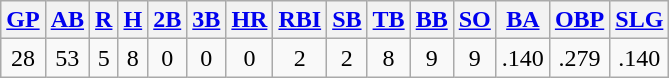<table class="wikitable">
<tr>
<th><a href='#'>GP</a></th>
<th><a href='#'>AB</a></th>
<th><a href='#'>R</a></th>
<th><a href='#'>H</a></th>
<th><a href='#'>2B</a></th>
<th><a href='#'>3B</a></th>
<th><a href='#'>HR</a></th>
<th><a href='#'>RBI</a></th>
<th><a href='#'>SB</a></th>
<th><a href='#'>TB</a></th>
<th><a href='#'>BB</a></th>
<th><a href='#'>SO</a></th>
<th><a href='#'>BA</a></th>
<th><a href='#'>OBP</a></th>
<th><a href='#'>SLG</a></th>
</tr>
<tr align=center>
<td>28</td>
<td>53</td>
<td>5</td>
<td>8</td>
<td>0</td>
<td>0</td>
<td>0</td>
<td>2</td>
<td>2</td>
<td>8</td>
<td>9</td>
<td>9</td>
<td>.140</td>
<td>.279</td>
<td>.140</td>
</tr>
</table>
